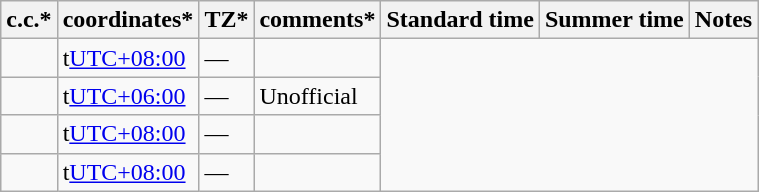<table class="wikitable sortable">
<tr>
<th>c.c.*</th>
<th>coordinates*</th>
<th>TZ*</th>
<th>comments*</th>
<th>Standard time</th>
<th>Summer time</th>
<th>Notes</th>
</tr>
<tr>
<td></td>
<td><span>t</span><a href='#'>UTC+08:00</a></td>
<td>—</td>
<td></td>
</tr>
<tr>
<td></td>
<td><span>t</span><a href='#'>UTC+06:00</a></td>
<td>—</td>
<td>Unofficial</td>
</tr>
<tr>
<td></td>
<td><span>t</span><a href='#'>UTC+08:00</a></td>
<td>—</td>
<td></td>
</tr>
<tr>
<td></td>
<td><span>t</span><a href='#'>UTC+08:00</a></td>
<td>—</td>
<td></td>
</tr>
</table>
